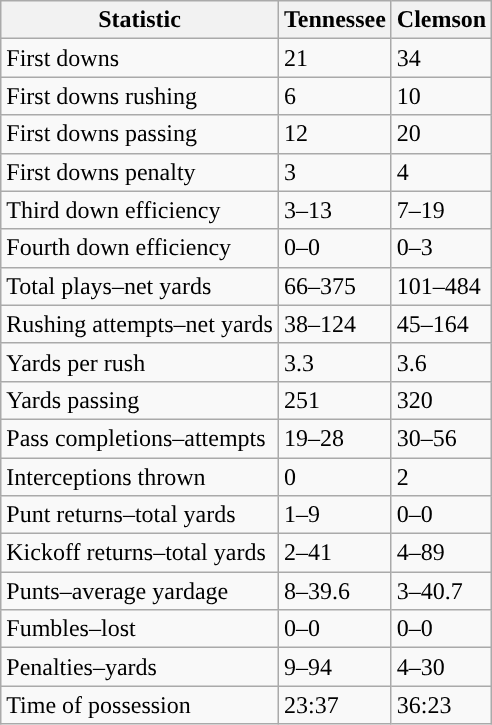<table class="wikitable">
<tr>
<th>Statistic</th>
<th><strong>Tennessee</strong></th>
<th><strong>Clemson</strong></th>
</tr>
<tr>
<td>First downs</td>
<td>21</td>
<td>34</td>
</tr>
<tr>
<td>First downs rushing</td>
<td>6</td>
<td>10</td>
</tr>
<tr>
<td>First downs passing</td>
<td>12</td>
<td>20</td>
</tr>
<tr>
<td>First downs penalty</td>
<td>3</td>
<td>4</td>
</tr>
<tr>
<td>Third down efficiency</td>
<td>3–13</td>
<td>7–19</td>
</tr>
<tr>
<td>Fourth down efficiency</td>
<td>0–0</td>
<td>0–3</td>
</tr>
<tr>
<td>Total plays–net yards</td>
<td>66–375</td>
<td>101–484</td>
</tr>
<tr>
<td>Rushing attempts–net yards</td>
<td>38–124</td>
<td>45–164</td>
</tr>
<tr>
<td>Yards per rush</td>
<td>3.3</td>
<td>3.6</td>
</tr>
<tr>
<td>Yards passing</td>
<td>251</td>
<td>320</td>
</tr>
<tr>
<td>Pass completions–attempts</td>
<td>19–28</td>
<td>30–56</td>
</tr>
<tr>
<td>Interceptions thrown</td>
<td>0</td>
<td>2</td>
</tr>
<tr>
<td>Punt returns–total yards</td>
<td>1–9</td>
<td>0–0</td>
</tr>
<tr>
<td>Kickoff returns–total yards</td>
<td>2–41</td>
<td>4–89</td>
</tr>
<tr>
<td>Punts–average yardage</td>
<td>8–39.6</td>
<td>3–40.7</td>
</tr>
<tr>
<td>Fumbles–lost</td>
<td>0–0</td>
<td>0–0</td>
</tr>
<tr>
<td>Penalties–yards</td>
<td>9–94</td>
<td>4–30</td>
</tr>
<tr>
<td>Time of possession</td>
<td>23:37</td>
<td>36:23</td>
</tr>
</table>
